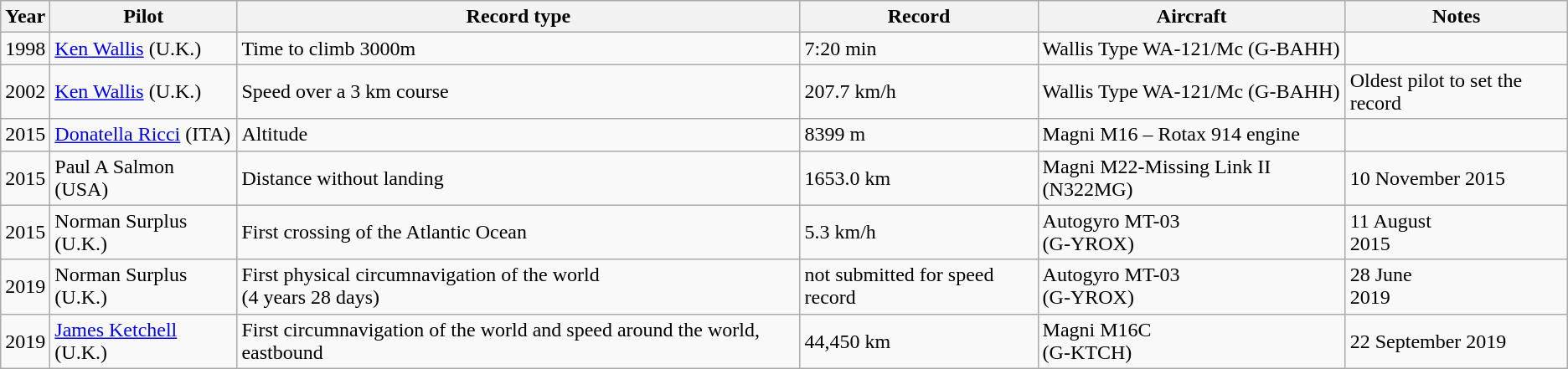<table class="wikitable sortable">
<tr>
<th rowspan="1">Year</th>
<th rowspan="1">Pilot</th>
<th rowspan="1">Record type</th>
<th rowspan="1">Record</th>
<th rowspan="1">Aircraft</th>
<th rowspan="1">Notes</th>
</tr>
<tr>
<td>1998</td>
<td><a href='#'>Ken Wallis</a> (U.K.)</td>
<td>Time to climb 3000m</td>
<td>7:20 min</td>
<td>Wallis Type WA-121/Mc (G-BAHH)</td>
<td></td>
</tr>
<tr>
<td>2002</td>
<td><a href='#'>Ken Wallis</a> (U.K.)</td>
<td>Speed over a 3 km course</td>
<td>207.7 km/h</td>
<td>Wallis Type WA-121/Mc (G-BAHH)</td>
<td>Oldest pilot to set the record</td>
</tr>
<tr>
<td>2015</td>
<td><a href='#'>Donatella Ricci</a> (ITA)</td>
<td>Altitude</td>
<td>8399 m</td>
<td>Magni M16 – Rotax 914 engine</td>
<td></td>
</tr>
<tr>
<td>2015</td>
<td>Paul A Salmon (USA)</td>
<td>Distance without landing</td>
<td>1653.0 km</td>
<td>Magni M22-Missing Link II (N322MG)</td>
<td>10 November 2015</td>
</tr>
<tr>
<td>2015</td>
<td>Norman Surplus (U.K.)</td>
<td>First crossing of the Atlantic Ocean</td>
<td>5.3 km/h</td>
<td>Autogyro MT-03<br>(G-YROX)</td>
<td>11 August<br>2015</td>
</tr>
<tr>
<td>2019</td>
<td>Norman Surplus (U.K.)</td>
<td>First physical circumnavigation of the world <br>(4 years 28 days)</td>
<td>not submitted for speed record</td>
<td>Autogyro MT-03<br>(G-YROX)</td>
<td>28 June<br>2019</td>
</tr>
<tr>
<td>2019</td>
<td><a href='#'>James Ketchell</a> (U.K.)</td>
<td>First circumnavigation of the world and speed around the world, eastbound</td>
<td>44,450 km</td>
<td>Magni M16C<br>(G-KTCH)</td>
<td>22 September 2019</td>
</tr>
</table>
